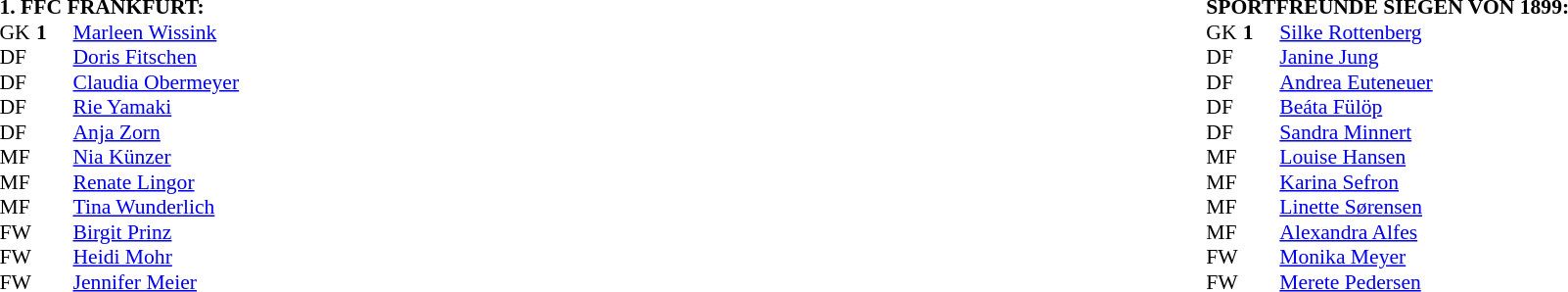<table width="100%">
<tr>
<td valign="top" width="50%"><br><table style="font-size: 90%" cellspacing="0" cellpadding="0">
<tr>
<td colspan="4"><strong>1. FFC FRANKFURT:</strong></td>
</tr>
<tr>
<th width="25"></th>
<th width="25"></th>
</tr>
<tr>
<td>GK</td>
<td><strong>1</strong></td>
<td> <a href='#'>Marleen Wissink</a></td>
</tr>
<tr>
<td>DF</td>
<td><strong></strong></td>
<td> <a href='#'>Doris Fitschen</a></td>
</tr>
<tr>
<td>DF</td>
<td><strong></strong></td>
<td> <a href='#'>Claudia Obermeyer</a></td>
</tr>
<tr>
<td>DF</td>
<td><strong></strong></td>
<td> <a href='#'>Rie Yamaki</a></td>
</tr>
<tr>
<td>DF</td>
<td><strong></strong></td>
<td> <a href='#'>Anja Zorn</a></td>
</tr>
<tr>
<td>MF</td>
<td><strong></strong></td>
<td> <a href='#'>Nia Künzer</a></td>
</tr>
<tr>
<td>MF</td>
<td><strong></strong></td>
<td> <a href='#'>Renate Lingor</a></td>
</tr>
<tr>
<td>MF</td>
<td><strong></strong></td>
<td> <a href='#'>Tina Wunderlich</a></td>
</tr>
<tr>
<td>FW</td>
<td><strong></strong></td>
<td> <a href='#'>Birgit Prinz</a></td>
</tr>
<tr>
<td>FW</td>
<td><strong></strong></td>
<td> <a href='#'>Heidi Mohr</a></td>
</tr>
<tr>
<td>FW</td>
<td><strong></strong></td>
<td> <a href='#'>Jennifer Meier</a></td>
</tr>
</table>
</td>
<td></td>
<td valign="top" width="50%"><br><table style="font-size: 90%" cellspacing="0" cellpadding="0" align="center">
<tr>
<td colspan="4"><strong>SPORTFREUNDE SIEGEN VON 1899:</strong></td>
</tr>
<tr>
<th width="25"></th>
<th width="25"></th>
</tr>
<tr>
<td>GK</td>
<td><strong>1</strong></td>
<td> <a href='#'>Silke Rottenberg</a></td>
</tr>
<tr>
<td>DF</td>
<td><strong></strong></td>
<td> <a href='#'>Janine Jung</a></td>
</tr>
<tr>
<td>DF</td>
<td><strong></strong></td>
<td> <a href='#'>Andrea Euteneuer</a></td>
</tr>
<tr>
<td>DF</td>
<td><strong></strong></td>
<td> <a href='#'>Beáta Fülöp</a></td>
</tr>
<tr>
<td>DF</td>
<td><strong></strong></td>
<td> <a href='#'>Sandra Minnert</a></td>
</tr>
<tr>
<td>MF</td>
<td><strong></strong></td>
<td> <a href='#'>Louise Hansen</a></td>
</tr>
<tr>
<td>MF</td>
<td><strong></strong></td>
<td> <a href='#'>Karina Sefron</a></td>
</tr>
<tr>
<td>MF</td>
<td><strong></strong></td>
<td> <a href='#'>Linette Sørensen</a></td>
</tr>
<tr>
<td>MF</td>
<td><strong></strong></td>
<td> <a href='#'>Alexandra Alfes</a></td>
</tr>
<tr>
<td>FW</td>
<td><strong></strong></td>
<td> <a href='#'>Monika Meyer</a></td>
</tr>
<tr>
<td>FW</td>
<td><strong></strong></td>
<td> <a href='#'>Merete Pedersen</a></td>
</tr>
</table>
</td>
</tr>
</table>
